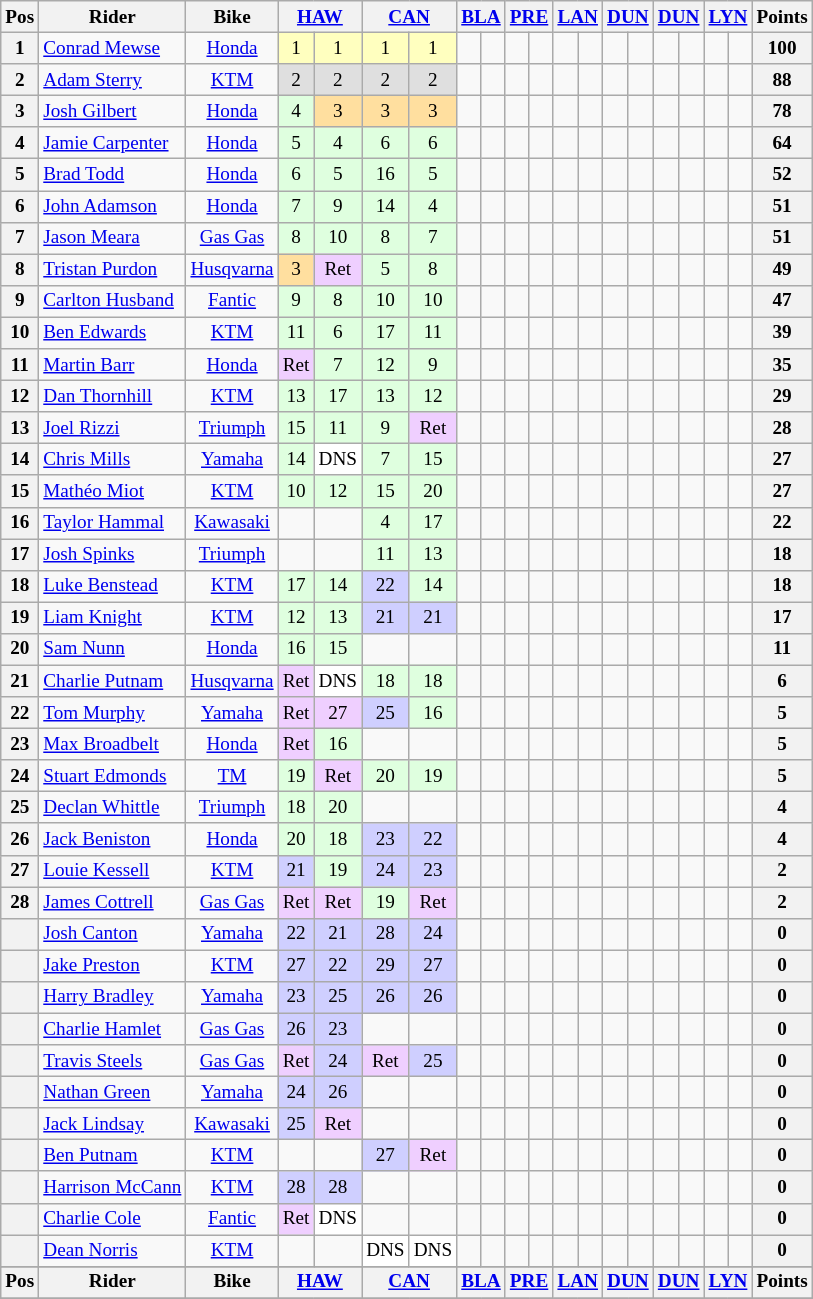<table class="wikitable" style="font-size: 80%; text-align:center">
<tr valign="top">
<th valign="middle">Pos</th>
<th valign="middle">Rider</th>
<th valign="middle">Bike</th>
<th colspan=2><a href='#'>HAW</a><br></th>
<th colspan=2><a href='#'>CAN</a><br></th>
<th colspan=2><a href='#'>BLA</a><br></th>
<th colspan=2><a href='#'>PRE</a><br></th>
<th colspan=2><a href='#'>LAN</a><br></th>
<th colspan=2><a href='#'>DUN</a><br></th>
<th colspan=2><a href='#'>DUN</a><br></th>
<th colspan=2><a href='#'>LYN</a><br></th>
<th valign="middle">Points</th>
</tr>
<tr>
<th>1</th>
<td align=left> <a href='#'>Conrad Mewse</a></td>
<td><a href='#'>Honda</a></td>
<td style="background:#ffffbf;">1</td>
<td style="background:#ffffbf;">1</td>
<td style="background:#ffffbf;">1</td>
<td style="background:#ffffbf;">1</td>
<td></td>
<td></td>
<td></td>
<td></td>
<td></td>
<td></td>
<td></td>
<td></td>
<td></td>
<td></td>
<td></td>
<td></td>
<th>100</th>
</tr>
<tr>
<th>2</th>
<td align=left> <a href='#'>Adam Sterry</a></td>
<td><a href='#'>KTM</a></td>
<td style="background:#dfdfdf;">2</td>
<td style="background:#dfdfdf;">2</td>
<td style="background:#dfdfdf;">2</td>
<td style="background:#dfdfdf;">2</td>
<td></td>
<td></td>
<td></td>
<td></td>
<td></td>
<td></td>
<td></td>
<td></td>
<td></td>
<td></td>
<td></td>
<td></td>
<th>88</th>
</tr>
<tr>
<th>3</th>
<td align=left> <a href='#'>Josh Gilbert</a></td>
<td><a href='#'>Honda</a></td>
<td style="background:#dfffdf;">4</td>
<td style="background:#ffdf9f;">3</td>
<td style="background:#ffdf9f;">3</td>
<td style="background:#ffdf9f;">3</td>
<td></td>
<td></td>
<td></td>
<td></td>
<td></td>
<td></td>
<td></td>
<td></td>
<td></td>
<td></td>
<td></td>
<td></td>
<th>78</th>
</tr>
<tr>
<th>4</th>
<td align=left> <a href='#'>Jamie Carpenter</a></td>
<td><a href='#'>Honda</a></td>
<td style="background:#dfffdf;">5</td>
<td style="background:#dfffdf;">4</td>
<td style="background:#dfffdf;">6</td>
<td style="background:#dfffdf;">6</td>
<td></td>
<td></td>
<td></td>
<td></td>
<td></td>
<td></td>
<td></td>
<td></td>
<td></td>
<td></td>
<td></td>
<td></td>
<th>64</th>
</tr>
<tr>
<th>5</th>
<td align=left> <a href='#'>Brad Todd</a></td>
<td><a href='#'>Honda</a></td>
<td style="background:#dfffdf;">6</td>
<td style="background:#dfffdf;">5</td>
<td style="background:#dfffdf;">16</td>
<td style="background:#dfffdf;">5</td>
<td></td>
<td></td>
<td></td>
<td></td>
<td></td>
<td></td>
<td></td>
<td></td>
<td></td>
<td></td>
<td></td>
<td></td>
<th>52</th>
</tr>
<tr>
<th>6</th>
<td align=left> <a href='#'>John Adamson</a></td>
<td><a href='#'>Honda</a></td>
<td style="background:#dfffdf;">7</td>
<td style="background:#dfffdf;">9</td>
<td style="background:#dfffdf;">14</td>
<td style="background:#dfffdf;">4</td>
<td></td>
<td></td>
<td></td>
<td></td>
<td></td>
<td></td>
<td></td>
<td></td>
<td></td>
<td></td>
<td></td>
<td></td>
<th>51</th>
</tr>
<tr>
<th>7</th>
<td align=left> <a href='#'>Jason Meara</a></td>
<td><a href='#'>Gas Gas</a></td>
<td style="background:#dfffdf;">8</td>
<td style="background:#dfffdf;">10</td>
<td style="background:#dfffdf;">8</td>
<td style="background:#dfffdf;">7</td>
<td></td>
<td></td>
<td></td>
<td></td>
<td></td>
<td></td>
<td></td>
<td></td>
<td></td>
<td></td>
<td></td>
<td></td>
<th>51</th>
</tr>
<tr>
<th>8</th>
<td align=left> <a href='#'>Tristan Purdon</a></td>
<td><a href='#'>Husqvarna</a></td>
<td style="background:#ffdf9f;">3</td>
<td style="background:#efcfff;">Ret</td>
<td style="background:#dfffdf;">5</td>
<td style="background:#dfffdf;">8</td>
<td></td>
<td></td>
<td></td>
<td></td>
<td></td>
<td></td>
<td></td>
<td></td>
<td></td>
<td></td>
<td></td>
<td></td>
<th>49</th>
</tr>
<tr>
<th>9</th>
<td align=left> <a href='#'>Carlton Husband</a></td>
<td><a href='#'>Fantic</a></td>
<td style="background:#dfffdf;">9</td>
<td style="background:#dfffdf;">8</td>
<td style="background:#dfffdf;">10</td>
<td style="background:#dfffdf;">10</td>
<td></td>
<td></td>
<td></td>
<td></td>
<td></td>
<td></td>
<td></td>
<td></td>
<td></td>
<td></td>
<td></td>
<td></td>
<th>47</th>
</tr>
<tr>
<th>10</th>
<td align=left> <a href='#'>Ben Edwards</a></td>
<td><a href='#'>KTM</a></td>
<td style="background:#dfffdf;">11</td>
<td style="background:#dfffdf;">6</td>
<td style="background:#dfffdf;">17</td>
<td style="background:#dfffdf;">11</td>
<td></td>
<td></td>
<td></td>
<td></td>
<td></td>
<td></td>
<td></td>
<td></td>
<td></td>
<td></td>
<td></td>
<td></td>
<th>39</th>
</tr>
<tr>
<th>11</th>
<td align=left> <a href='#'>Martin Barr</a></td>
<td><a href='#'>Honda</a></td>
<td style="background:#efcfff;">Ret</td>
<td style="background:#dfffdf;">7</td>
<td style="background:#dfffdf;">12</td>
<td style="background:#dfffdf;">9</td>
<td></td>
<td></td>
<td></td>
<td></td>
<td></td>
<td></td>
<td></td>
<td></td>
<td></td>
<td></td>
<td></td>
<td></td>
<th>35</th>
</tr>
<tr>
<th>12</th>
<td align=left> <a href='#'>Dan Thornhill</a></td>
<td><a href='#'>KTM</a></td>
<td style="background:#dfffdf;">13</td>
<td style="background:#dfffdf;">17</td>
<td style="background:#dfffdf;">13</td>
<td style="background:#dfffdf;">12</td>
<td></td>
<td></td>
<td></td>
<td></td>
<td></td>
<td></td>
<td></td>
<td></td>
<td></td>
<td></td>
<td></td>
<td></td>
<th>29</th>
</tr>
<tr>
<th>13</th>
<td align=left> <a href='#'>Joel Rizzi</a></td>
<td><a href='#'>Triumph</a></td>
<td style="background:#dfffdf;">15</td>
<td style="background:#dfffdf;">11</td>
<td style="background:#dfffdf;">9</td>
<td style="background:#efcfff;">Ret</td>
<td></td>
<td></td>
<td></td>
<td></td>
<td></td>
<td></td>
<td></td>
<td></td>
<td></td>
<td></td>
<td></td>
<td></td>
<th>28</th>
</tr>
<tr>
<th>14</th>
<td align=left> <a href='#'>Chris Mills</a></td>
<td><a href='#'>Yamaha</a></td>
<td style="background:#dfffdf;">14</td>
<td style="background:#ffffff;">DNS</td>
<td style="background:#dfffdf;">7</td>
<td style="background:#dfffdf;">15</td>
<td></td>
<td></td>
<td></td>
<td></td>
<td></td>
<td></td>
<td></td>
<td></td>
<td></td>
<td></td>
<td></td>
<td></td>
<th>27</th>
</tr>
<tr>
<th>15</th>
<td align=left> <a href='#'>Mathéo Miot</a></td>
<td><a href='#'>KTM</a></td>
<td style="background:#dfffdf;">10</td>
<td style="background:#dfffdf;">12</td>
<td style="background:#dfffdf;">15</td>
<td style="background:#dfffdf;">20</td>
<td></td>
<td></td>
<td></td>
<td></td>
<td></td>
<td></td>
<td></td>
<td></td>
<td></td>
<td></td>
<td></td>
<td></td>
<th>27</th>
</tr>
<tr>
<th>16</th>
<td align=left> <a href='#'>Taylor Hammal</a></td>
<td><a href='#'>Kawasaki</a></td>
<td></td>
<td></td>
<td style="background:#dfffdf;">4</td>
<td style="background:#dfffdf;">17</td>
<td></td>
<td></td>
<td></td>
<td></td>
<td></td>
<td></td>
<td></td>
<td></td>
<td></td>
<td></td>
<td></td>
<td></td>
<th>22</th>
</tr>
<tr>
<th>17</th>
<td align=left> <a href='#'>Josh Spinks</a></td>
<td><a href='#'>Triumph</a></td>
<td></td>
<td></td>
<td style="background:#dfffdf;">11</td>
<td style="background:#dfffdf;">13</td>
<td></td>
<td></td>
<td></td>
<td></td>
<td></td>
<td></td>
<td></td>
<td></td>
<td></td>
<td></td>
<td></td>
<td></td>
<th>18</th>
</tr>
<tr>
<th>18</th>
<td align=left> <a href='#'>Luke Benstead</a></td>
<td><a href='#'>KTM</a></td>
<td style="background:#dfffdf;">17</td>
<td style="background:#dfffdf;">14</td>
<td style="background:#cfcfff;">22</td>
<td style="background:#dfffdf;">14</td>
<td></td>
<td></td>
<td></td>
<td></td>
<td></td>
<td></td>
<td></td>
<td></td>
<td></td>
<td></td>
<td></td>
<td></td>
<th>18</th>
</tr>
<tr>
<th>19</th>
<td align=left> <a href='#'>Liam Knight</a></td>
<td><a href='#'>KTM</a></td>
<td style="background:#dfffdf;">12</td>
<td style="background:#dfffdf;">13</td>
<td style="background:#cfcfff;">21</td>
<td style="background:#cfcfff;">21</td>
<td></td>
<td></td>
<td></td>
<td></td>
<td></td>
<td></td>
<td></td>
<td></td>
<td></td>
<td></td>
<td></td>
<td></td>
<th>17</th>
</tr>
<tr>
<th>20</th>
<td align=left> <a href='#'>Sam Nunn</a></td>
<td><a href='#'>Honda</a></td>
<td style="background:#dfffdf;">16</td>
<td style="background:#dfffdf;">15</td>
<td></td>
<td></td>
<td></td>
<td></td>
<td></td>
<td></td>
<td></td>
<td></td>
<td></td>
<td></td>
<td></td>
<td></td>
<td></td>
<td></td>
<th>11</th>
</tr>
<tr>
<th>21</th>
<td align=left> <a href='#'>Charlie Putnam</a></td>
<td><a href='#'>Husqvarna</a></td>
<td style="background:#efcfff;">Ret</td>
<td style="background:#ffffff;">DNS</td>
<td style="background:#dfffdf;">18</td>
<td style="background:#dfffdf;">18</td>
<td></td>
<td></td>
<td></td>
<td></td>
<td></td>
<td></td>
<td></td>
<td></td>
<td></td>
<td></td>
<td></td>
<td></td>
<th>6</th>
</tr>
<tr>
<th>22</th>
<td align=left> <a href='#'>Tom Murphy</a></td>
<td><a href='#'>Yamaha</a></td>
<td style="background:#efcfff;">Ret</td>
<td style="background:#efcfff;">27</td>
<td style="background:#cfcfff;">25</td>
<td style="background:#dfffdf;">16</td>
<td></td>
<td></td>
<td></td>
<td></td>
<td></td>
<td></td>
<td></td>
<td></td>
<td></td>
<td></td>
<td></td>
<td></td>
<th>5</th>
</tr>
<tr>
<th>23</th>
<td align=left> <a href='#'>Max Broadbelt</a></td>
<td><a href='#'>Honda</a></td>
<td style="background:#efcfff;">Ret</td>
<td style="background:#dfffdf;">16</td>
<td></td>
<td></td>
<td></td>
<td></td>
<td></td>
<td></td>
<td></td>
<td></td>
<td></td>
<td></td>
<td></td>
<td></td>
<td></td>
<td></td>
<th>5</th>
</tr>
<tr>
<th>24</th>
<td align=left> <a href='#'>Stuart Edmonds</a></td>
<td><a href='#'>TM</a></td>
<td style="background:#dfffdf;">19</td>
<td style="background:#efcfff;">Ret</td>
<td style="background:#dfffdf;">20</td>
<td style="background:#dfffdf;">19</td>
<td></td>
<td></td>
<td></td>
<td></td>
<td></td>
<td></td>
<td></td>
<td></td>
<td></td>
<td></td>
<td></td>
<td></td>
<th>5</th>
</tr>
<tr>
<th>25</th>
<td align=left> <a href='#'>Declan Whittle</a></td>
<td><a href='#'>Triumph</a></td>
<td style="background:#dfffdf;">18</td>
<td style="background:#dfffdf;">20</td>
<td></td>
<td></td>
<td></td>
<td></td>
<td></td>
<td></td>
<td></td>
<td></td>
<td></td>
<td></td>
<td></td>
<td></td>
<td></td>
<td></td>
<th>4</th>
</tr>
<tr>
<th>26</th>
<td align=left> <a href='#'>Jack Beniston</a></td>
<td><a href='#'>Honda</a></td>
<td style="background:#dfffdf;">20</td>
<td style="background:#dfffdf;">18</td>
<td style="background:#cfcfff;">23</td>
<td style="background:#cfcfff;">22</td>
<td></td>
<td></td>
<td></td>
<td></td>
<td></td>
<td></td>
<td></td>
<td></td>
<td></td>
<td></td>
<td></td>
<td></td>
<th>4</th>
</tr>
<tr>
<th>27</th>
<td align=left> <a href='#'>Louie Kessell</a></td>
<td><a href='#'>KTM</a></td>
<td style="background:#cfcfff;">21</td>
<td style="background:#dfffdf;">19</td>
<td style="background:#cfcfff;">24</td>
<td style="background:#cfcfff;">23</td>
<td></td>
<td></td>
<td></td>
<td></td>
<td></td>
<td></td>
<td></td>
<td></td>
<td></td>
<td></td>
<td></td>
<td></td>
<th>2</th>
</tr>
<tr>
<th>28</th>
<td align=left> <a href='#'>James Cottrell</a></td>
<td><a href='#'>Gas Gas</a></td>
<td style="background:#efcfff;">Ret</td>
<td style="background:#efcfff;">Ret</td>
<td style="background:#dfffdf;">19</td>
<td style="background:#efcfff;">Ret</td>
<td></td>
<td></td>
<td></td>
<td></td>
<td></td>
<td></td>
<td></td>
<td></td>
<td></td>
<td></td>
<td></td>
<td></td>
<th>2</th>
</tr>
<tr>
<th></th>
<td align=left> <a href='#'>Josh Canton</a></td>
<td><a href='#'>Yamaha</a></td>
<td style="background:#cfcfff;">22</td>
<td style="background:#cfcfff;">21</td>
<td style="background:#cfcfff;">28</td>
<td style="background:#cfcfff;">24</td>
<td></td>
<td></td>
<td></td>
<td></td>
<td></td>
<td></td>
<td></td>
<td></td>
<td></td>
<td></td>
<td></td>
<td></td>
<th>0</th>
</tr>
<tr>
<th></th>
<td align=left> <a href='#'>Jake Preston</a></td>
<td><a href='#'>KTM</a></td>
<td style="background:#cfcfff;">27</td>
<td style="background:#cfcfff;">22</td>
<td style="background:#cfcfff;">29</td>
<td style="background:#cfcfff;">27</td>
<td></td>
<td></td>
<td></td>
<td></td>
<td></td>
<td></td>
<td></td>
<td></td>
<td></td>
<td></td>
<td></td>
<td></td>
<th>0</th>
</tr>
<tr>
<th></th>
<td align=left> <a href='#'>Harry Bradley</a></td>
<td><a href='#'>Yamaha</a></td>
<td style="background:#cfcfff;">23</td>
<td style="background:#cfcfff;">25</td>
<td style="background:#cfcfff;">26</td>
<td style="background:#cfcfff;">26</td>
<td></td>
<td></td>
<td></td>
<td></td>
<td></td>
<td></td>
<td></td>
<td></td>
<td></td>
<td></td>
<td></td>
<td></td>
<th>0</th>
</tr>
<tr>
<th></th>
<td align=left> <a href='#'>Charlie Hamlet</a></td>
<td><a href='#'>Gas Gas</a></td>
<td style="background:#cfcfff;">26</td>
<td style="background:#cfcfff;">23</td>
<td></td>
<td></td>
<td></td>
<td></td>
<td></td>
<td></td>
<td></td>
<td></td>
<td></td>
<td></td>
<td></td>
<td></td>
<td></td>
<td></td>
<th>0</th>
</tr>
<tr>
<th></th>
<td align=left> <a href='#'>Travis Steels</a></td>
<td><a href='#'>Gas Gas</a></td>
<td style="background:#efcfff;">Ret</td>
<td style="background:#cfcfff;">24</td>
<td style="background:#efcfff;">Ret</td>
<td style="background:#cfcfff;">25</td>
<td></td>
<td></td>
<td></td>
<td></td>
<td></td>
<td></td>
<td></td>
<td></td>
<td></td>
<td></td>
<td></td>
<td></td>
<th>0</th>
</tr>
<tr>
<th></th>
<td align=left> <a href='#'>Nathan Green</a></td>
<td><a href='#'>Yamaha</a></td>
<td style="background:#cfcfff;">24</td>
<td style="background:#cfcfff;">26</td>
<td></td>
<td></td>
<td></td>
<td></td>
<td></td>
<td></td>
<td></td>
<td></td>
<td></td>
<td></td>
<td></td>
<td></td>
<td></td>
<td></td>
<th>0</th>
</tr>
<tr>
<th></th>
<td align=left> <a href='#'>Jack Lindsay</a></td>
<td><a href='#'>Kawasaki</a></td>
<td style="background:#cfcfff;">25</td>
<td style="background:#efcfff;">Ret</td>
<td></td>
<td></td>
<td></td>
<td></td>
<td></td>
<td></td>
<td></td>
<td></td>
<td></td>
<td></td>
<td></td>
<td></td>
<td></td>
<td></td>
<th>0</th>
</tr>
<tr>
<th></th>
<td align=left> <a href='#'>Ben Putnam</a></td>
<td><a href='#'>KTM</a></td>
<td></td>
<td></td>
<td style="background:#cfcfff;">27</td>
<td style="background:#efcfff;">Ret</td>
<td></td>
<td></td>
<td></td>
<td></td>
<td></td>
<td></td>
<td></td>
<td></td>
<td></td>
<td></td>
<td></td>
<td></td>
<th>0</th>
</tr>
<tr>
<th></th>
<td align=left> <a href='#'>Harrison McCann</a></td>
<td><a href='#'>KTM</a></td>
<td style="background:#cfcfff;">28</td>
<td style="background:#cfcfff;">28</td>
<td></td>
<td></td>
<td></td>
<td></td>
<td></td>
<td></td>
<td></td>
<td></td>
<td></td>
<td></td>
<td></td>
<td></td>
<td></td>
<td></td>
<th>0</th>
</tr>
<tr>
<th></th>
<td align=left> <a href='#'>Charlie Cole</a></td>
<td><a href='#'>Fantic</a></td>
<td style="background:#efcfff;">Ret</td>
<td style="background:#ffffff;">DNS</td>
<td></td>
<td></td>
<td></td>
<td></td>
<td></td>
<td></td>
<td></td>
<td></td>
<td></td>
<td></td>
<td></td>
<td></td>
<td></td>
<td></td>
<th>0</th>
</tr>
<tr>
<th></th>
<td align=left> <a href='#'>Dean Norris</a></td>
<td><a href='#'>KTM</a></td>
<td></td>
<td></td>
<td style="background:#ffffff;">DNS</td>
<td style="background:#ffffff;">DNS</td>
<td></td>
<td></td>
<td></td>
<td></td>
<td></td>
<td></td>
<td></td>
<td></td>
<td></td>
<td></td>
<td></td>
<td></td>
<th>0</th>
</tr>
<tr>
</tr>
<tr valign="top">
<th valign="middle">Pos</th>
<th valign="middle">Rider</th>
<th valign="middle">Bike</th>
<th colspan=2><a href='#'>HAW</a><br></th>
<th colspan=2><a href='#'>CAN</a><br></th>
<th colspan=2><a href='#'>BLA</a><br></th>
<th colspan=2><a href='#'>PRE</a><br></th>
<th colspan=2><a href='#'>LAN</a><br></th>
<th colspan=2><a href='#'>DUN</a><br></th>
<th colspan=2><a href='#'>DUN</a><br></th>
<th colspan=2><a href='#'>LYN</a><br></th>
<th valign="middle">Points</th>
</tr>
<tr>
</tr>
</table>
